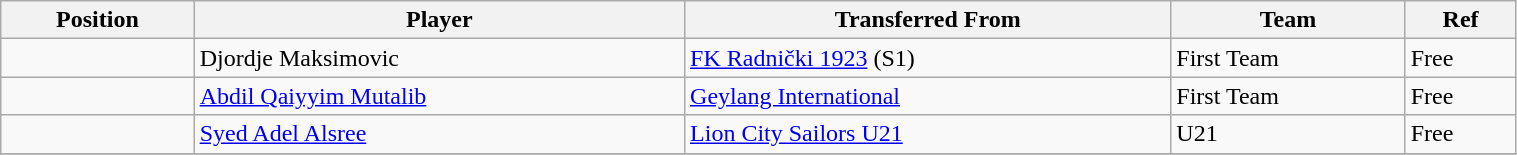<table class="wikitable sortable" style="width:80%; text-align:center; font-size:100%; text-align:left;">
<tr>
<th><strong>Position</strong></th>
<th><strong>Player</strong></th>
<th><strong>Transferred From</strong></th>
<th><strong>Team</strong></th>
<th><strong>Ref</strong></th>
</tr>
<tr>
<td></td>
<td> Djordje Maksimovic</td>
<td> <a href='#'>FK Radnički 1923</a> (S1)</td>
<td>First Team</td>
<td>Free</td>
</tr>
<tr>
<td></td>
<td> <a href='#'>Abdil Qaiyyim Mutalib</a></td>
<td> <a href='#'>Geylang International</a></td>
<td>First Team</td>
<td>Free</td>
</tr>
<tr>
<td></td>
<td> <a href='#'>Syed Adel Alsree</a></td>
<td> <a href='#'>Lion City Sailors U21</a></td>
<td>U21</td>
<td>Free</td>
</tr>
<tr>
</tr>
</table>
